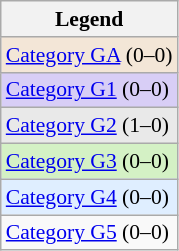<table class="sortable wikitable" style=font-size:90%>
<tr>
<th>Legend</th>
</tr>
<tr style="background:#F3E6D7">
<td><a href='#'>Category GA</a> (0–0)</td>
</tr>
<tr style="background:#d8cef6">
<td><a href='#'>Category G1</a> (0–0)</td>
</tr>
<tr style="background:#e9e9e9">
<td><a href='#'>Category G2</a> (1–0)</td>
</tr>
<tr style="background:#D4F1C5">
<td><a href='#'>Category G3</a> (0–0)</td>
</tr>
<tr style="background:#dfeeff">
<td><a href='#'>Category G4</a> (0–0)</td>
</tr>
<tr>
<td><a href='#'>Category G5</a> (0–0)</td>
</tr>
</table>
